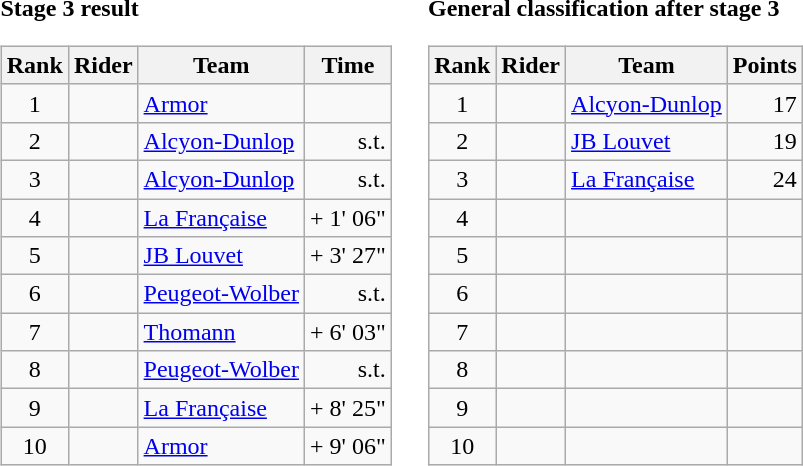<table>
<tr>
<td><strong>Stage 3 result</strong><br><table class="wikitable">
<tr>
<th scope="col">Rank</th>
<th scope="col">Rider</th>
<th scope="col">Team</th>
<th scope="col">Time</th>
</tr>
<tr>
<td style="text-align:center;">1</td>
<td></td>
<td><a href='#'>Armor</a></td>
<td style="text-align:right;"></td>
</tr>
<tr>
<td style="text-align:center;">2</td>
<td></td>
<td><a href='#'>Alcyon-Dunlop</a></td>
<td style="text-align:right;">s.t.</td>
</tr>
<tr>
<td style="text-align:center;">3</td>
<td></td>
<td><a href='#'>Alcyon-Dunlop</a></td>
<td style="text-align:right;">s.t.</td>
</tr>
<tr>
<td style="text-align:center;">4</td>
<td></td>
<td><a href='#'>La Française</a></td>
<td style="text-align:right;">+ 1' 06"</td>
</tr>
<tr>
<td style="text-align:center;">5</td>
<td></td>
<td><a href='#'>JB Louvet</a></td>
<td style="text-align:right;">+ 3' 27"</td>
</tr>
<tr>
<td style="text-align:center;">6</td>
<td></td>
<td><a href='#'>Peugeot-Wolber</a></td>
<td style="text-align:right;">s.t.</td>
</tr>
<tr>
<td style="text-align:center;">7</td>
<td></td>
<td><a href='#'>Thomann</a></td>
<td style="text-align:right;">+ 6' 03"</td>
</tr>
<tr>
<td style="text-align:center;">8</td>
<td></td>
<td><a href='#'>Peugeot-Wolber</a></td>
<td style="text-align:right;">s.t.</td>
</tr>
<tr>
<td style="text-align:center;">9</td>
<td></td>
<td><a href='#'>La Française</a></td>
<td style="text-align:right;">+ 8' 25"</td>
</tr>
<tr>
<td style="text-align:center;">10</td>
<td></td>
<td><a href='#'>Armor</a></td>
<td style="text-align:right;">+ 9' 06"</td>
</tr>
</table>
</td>
<td></td>
<td><strong>General classification after stage 3</strong><br><table class="wikitable">
<tr>
<th scope="col">Rank</th>
<th scope="col">Rider</th>
<th scope="col">Team</th>
<th scope="col">Points</th>
</tr>
<tr>
<td style="text-align:center;">1</td>
<td></td>
<td><a href='#'>Alcyon-Dunlop</a></td>
<td style="text-align:right;">17</td>
</tr>
<tr>
<td style="text-align:center;">2</td>
<td></td>
<td><a href='#'>JB Louvet</a></td>
<td style="text-align:right;">19</td>
</tr>
<tr>
<td style="text-align:center;">3</td>
<td></td>
<td><a href='#'>La Française</a></td>
<td style="text-align:right;">24</td>
</tr>
<tr>
<td style="text-align:center;">4</td>
<td></td>
<td></td>
<td></td>
</tr>
<tr>
<td style="text-align:center;">5</td>
<td></td>
<td></td>
<td></td>
</tr>
<tr>
<td style="text-align:center;">6</td>
<td></td>
<td></td>
<td></td>
</tr>
<tr>
<td style="text-align:center;">7</td>
<td></td>
<td></td>
<td></td>
</tr>
<tr>
<td style="text-align:center;">8</td>
<td></td>
<td></td>
<td></td>
</tr>
<tr>
<td style="text-align:center;">9</td>
<td></td>
<td></td>
<td></td>
</tr>
<tr>
<td style="text-align:center;">10</td>
<td></td>
<td></td>
<td></td>
</tr>
</table>
</td>
</tr>
</table>
